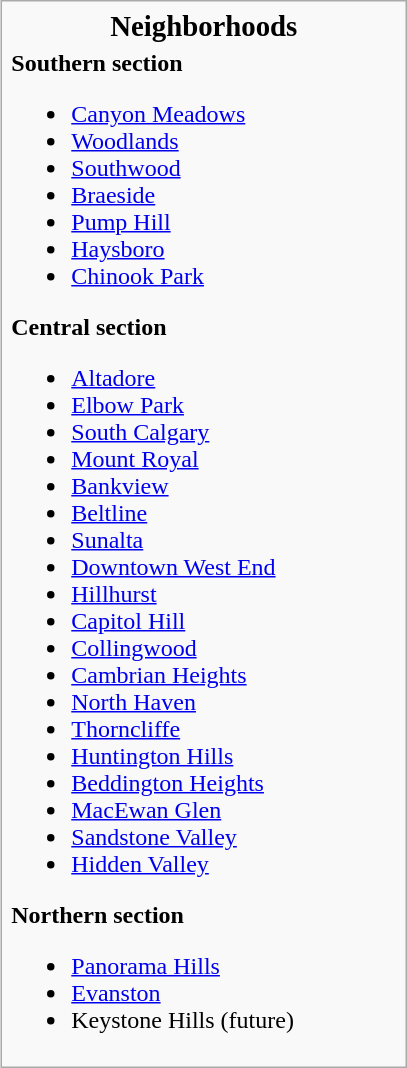<table class="infobox" width="271px">
<tr>
<th><big>Neighborhoods</big></th>
</tr>
<tr>
<td><strong>Southern section</strong><br><ul><li><a href='#'>Canyon Meadows</a></li><li><a href='#'>Woodlands</a></li><li><a href='#'>Southwood</a></li><li><a href='#'>Braeside</a></li><li><a href='#'>Pump Hill</a></li><li><a href='#'>Haysboro</a></li><li><a href='#'>Chinook Park</a></li></ul><strong>Central section</strong><ul><li><a href='#'>Altadore</a></li><li><a href='#'>Elbow Park</a></li><li><a href='#'>South Calgary</a></li><li><a href='#'>Mount Royal</a></li><li><a href='#'>Bankview</a></li><li><a href='#'>Beltline</a></li><li><a href='#'>Sunalta</a></li><li><a href='#'>Downtown West End</a></li><li><a href='#'>Hillhurst</a></li><li><a href='#'>Capitol Hill</a></li><li><a href='#'>Collingwood</a></li><li><a href='#'>Cambrian Heights</a></li><li><a href='#'>North Haven</a></li><li><a href='#'>Thorncliffe</a></li><li><a href='#'>Huntington Hills</a></li><li><a href='#'>Beddington Heights</a></li><li><a href='#'>MacEwan Glen</a></li><li><a href='#'>Sandstone Valley</a></li><li><a href='#'>Hidden Valley</a></li></ul><strong>Northern section</strong><ul><li><a href='#'>Panorama Hills</a></li><li><a href='#'>Evanston</a></li><li>Keystone Hills (future)</li></ul></td>
</tr>
</table>
